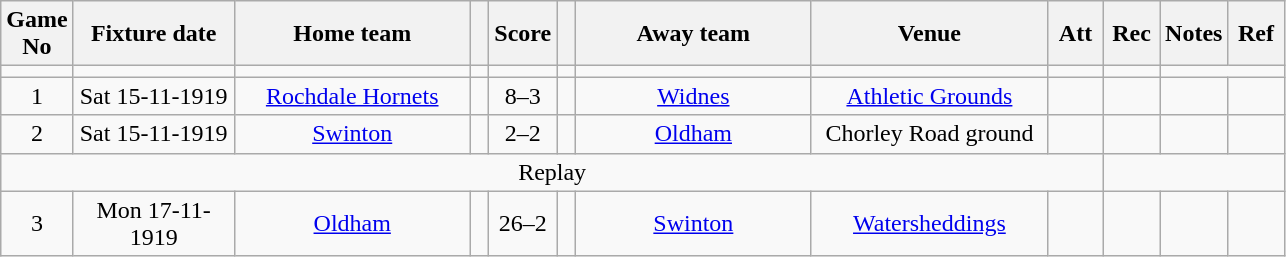<table class="wikitable" style="text-align:center;">
<tr>
<th width=20 abbr="No">Game No</th>
<th width=100 abbr="Date">Fixture date</th>
<th width=150 abbr="Home team">Home team</th>
<th width=5 abbr="space"></th>
<th width=20 abbr="Score">Score</th>
<th width=5 abbr="space"></th>
<th width=150 abbr="Away team">Away team</th>
<th width=150 abbr="Venue">Venue</th>
<th width=30 abbr="Att">Att</th>
<th width=30 abbr="Rec">Rec</th>
<th width=20 abbr="Notes">Notes</th>
<th width=30 abbr="Ref">Ref</th>
</tr>
<tr>
<td></td>
<td></td>
<td></td>
<td></td>
<td></td>
<td></td>
<td></td>
<td></td>
<td></td>
<td></td>
</tr>
<tr>
<td>1</td>
<td>Sat 15-11-1919</td>
<td><a href='#'>Rochdale Hornets</a></td>
<td></td>
<td>8–3</td>
<td></td>
<td><a href='#'>Widnes</a></td>
<td><a href='#'>Athletic Grounds</a></td>
<td></td>
<td></td>
<td></td>
<td></td>
</tr>
<tr>
<td>2</td>
<td>Sat 15-11-1919</td>
<td><a href='#'>Swinton</a></td>
<td></td>
<td>2–2</td>
<td></td>
<td><a href='#'>Oldham</a></td>
<td>Chorley Road ground</td>
<td></td>
<td></td>
<td></td>
<td></td>
</tr>
<tr>
<td colspan=9>Replay</td>
</tr>
<tr>
<td>3</td>
<td>Mon 17-11-1919</td>
<td><a href='#'>Oldham</a></td>
<td></td>
<td>26–2</td>
<td></td>
<td><a href='#'>Swinton</a></td>
<td><a href='#'>Watersheddings</a></td>
<td></td>
<td></td>
<td></td>
<td></td>
</tr>
</table>
